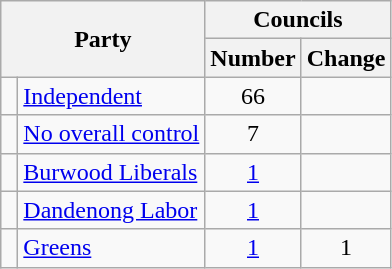<table id="tblbyparty" class="wikitable" style="text-align:right; font-size:100%;">
<tr>
<th colspan="2" rowspan="2">Party</th>
<th colspan="2">Councils</th>
</tr>
<tr>
<th scope="col">Number</th>
<th scope="col">Change</th>
</tr>
<tr>
<td> </td>
<td style="text-align:left;"><a href='#'>Independent</a></td>
<td style="text-align:center;">66</td>
<td></td>
</tr>
<tr>
<td> </td>
<td style="text-align:left;"><a href='#'>No overall control</a></td>
<td style="text-align:center;">7</td>
<td></td>
</tr>
<tr>
<td> </td>
<td style="text-align:left;"><a href='#'>Burwood Liberals</a></td>
<td style="text-align:center;"><a href='#'>1</a></td>
<td></td>
</tr>
<tr>
<td> </td>
<td style="text-align:left;"><a href='#'>Dandenong Labor</a></td>
<td style="text-align:center;"><a href='#'>1</a></td>
<td></td>
</tr>
<tr>
<td> </td>
<td style="text-align:left;"><a href='#'>Greens</a></td>
<td style="text-align:center;"><a href='#'>1</a></td>
<td style="text-align:center;"> 1</td>
</tr>
</table>
